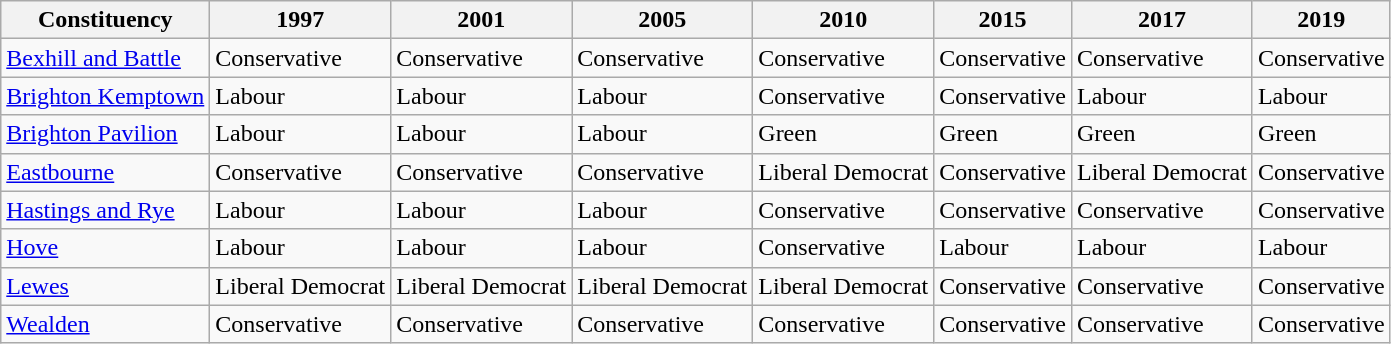<table class="wikitable">
<tr>
<th>Constituency</th>
<th>1997</th>
<th>2001</th>
<th>2005</th>
<th>2010</th>
<th>2015</th>
<th>2017</th>
<th>2019</th>
</tr>
<tr>
<td><a href='#'>Bexhill and Battle</a></td>
<td bgcolor=>Conservative</td>
<td bgcolor=>Conservative</td>
<td bgcolor=>Conservative</td>
<td bgcolor=>Conservative</td>
<td bgcolor=>Conservative</td>
<td bgcolor=>Conservative</td>
<td bgcolor=>Conservative</td>
</tr>
<tr>
<td><a href='#'>Brighton Kemptown</a></td>
<td bgcolor=>Labour</td>
<td bgcolor=>Labour</td>
<td bgcolor=>Labour</td>
<td bgcolor=>Conservative</td>
<td bgcolor=>Conservative</td>
<td bgcolor=>Labour</td>
<td bgcolor=>Labour</td>
</tr>
<tr>
<td><a href='#'>Brighton Pavilion</a></td>
<td bgcolor=>Labour</td>
<td bgcolor=>Labour</td>
<td bgcolor=>Labour</td>
<td bgcolor=>Green</td>
<td bgcolor=>Green</td>
<td bgcolor=>Green</td>
<td bgcolor=>Green</td>
</tr>
<tr>
<td><a href='#'>Eastbourne</a></td>
<td bgcolor=>Conservative</td>
<td bgcolor=>Conservative</td>
<td bgcolor=>Conservative</td>
<td bgcolor=>Liberal Democrat</td>
<td bgcolor=>Conservative</td>
<td bgcolor=>Liberal Democrat</td>
<td bgcolor=>Conservative</td>
</tr>
<tr>
<td><a href='#'>Hastings and Rye</a></td>
<td bgcolor=>Labour</td>
<td bgcolor=>Labour</td>
<td bgcolor=>Labour</td>
<td bgcolor=>Conservative</td>
<td bgcolor=>Conservative</td>
<td bgcolor=>Conservative</td>
<td bgcolor=>Conservative</td>
</tr>
<tr>
<td><a href='#'>Hove</a></td>
<td bgcolor=>Labour</td>
<td bgcolor=>Labour</td>
<td bgcolor=>Labour</td>
<td bgcolor=>Conservative</td>
<td bgcolor=>Labour</td>
<td bgcolor=>Labour</td>
<td bgcolor=>Labour</td>
</tr>
<tr>
<td><a href='#'>Lewes</a></td>
<td bgcolor=>Liberal Democrat</td>
<td bgcolor=>Liberal Democrat</td>
<td bgcolor=>Liberal Democrat</td>
<td bgcolor=>Liberal Democrat</td>
<td bgcolor=>Conservative</td>
<td bgcolor=>Conservative</td>
<td bgcolor=>Conservative</td>
</tr>
<tr>
<td><a href='#'>Wealden</a></td>
<td bgcolor=>Conservative</td>
<td bgcolor=>Conservative</td>
<td bgcolor=>Conservative</td>
<td bgcolor=>Conservative</td>
<td bgcolor=>Conservative</td>
<td bgcolor=>Conservative</td>
<td bgcolor=>Conservative</td>
</tr>
</table>
